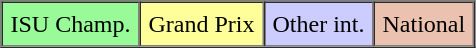<table border=1 cellpadding=5 cellspacing=0>
<tr>
<td bgcolor=98FB98>ISU Champ.</td>
<td bgcolor=FFFF99>Grand Prix</td>
<td bgcolor=#CCCCFF>Other int.</td>
<td bgcolor=#EBC2AF>National</td>
</tr>
</table>
